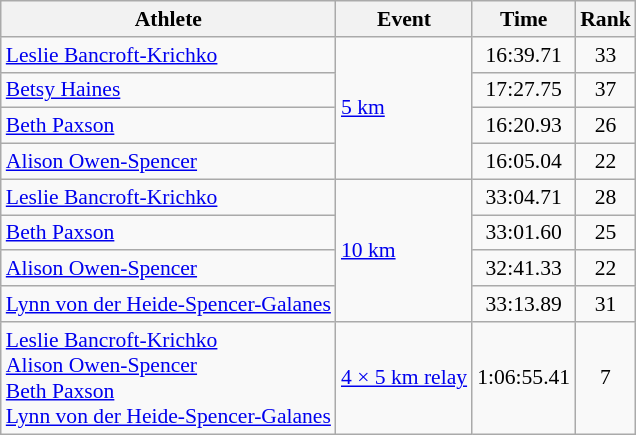<table class=wikitable style=font-size:90%;text-align:center>
<tr>
<th>Athlete</th>
<th>Event</th>
<th>Time</th>
<th>Rank</th>
</tr>
<tr>
<td align=left><a href='#'>Leslie Bancroft-Krichko</a></td>
<td align=left rowspan=4><a href='#'>5 km</a></td>
<td>16:39.71</td>
<td>33</td>
</tr>
<tr>
<td align=left><a href='#'>Betsy Haines</a></td>
<td>17:27.75</td>
<td>37</td>
</tr>
<tr>
<td align=left><a href='#'>Beth Paxson</a></td>
<td>16:20.93</td>
<td>26</td>
</tr>
<tr>
<td align=left><a href='#'>Alison Owen-Spencer</a></td>
<td>16:05.04</td>
<td>22</td>
</tr>
<tr>
<td align=left><a href='#'>Leslie Bancroft-Krichko</a></td>
<td align=left rowspan=4><a href='#'>10 km</a></td>
<td>33:04.71</td>
<td>28</td>
</tr>
<tr>
<td align=left><a href='#'>Beth Paxson</a></td>
<td>33:01.60</td>
<td>25</td>
</tr>
<tr>
<td align=left><a href='#'>Alison Owen-Spencer</a></td>
<td>32:41.33</td>
<td>22</td>
</tr>
<tr>
<td align=left><a href='#'>Lynn von der Heide-Spencer-Galanes</a></td>
<td>33:13.89</td>
<td>31</td>
</tr>
<tr>
<td align=left><a href='#'>Leslie Bancroft-Krichko</a><br><a href='#'>Alison Owen-Spencer</a><br><a href='#'>Beth Paxson</a><br><a href='#'>Lynn von der Heide-Spencer-Galanes</a></td>
<td align=left><a href='#'>4 × 5 km relay</a></td>
<td>1:06:55.41</td>
<td>7</td>
</tr>
</table>
